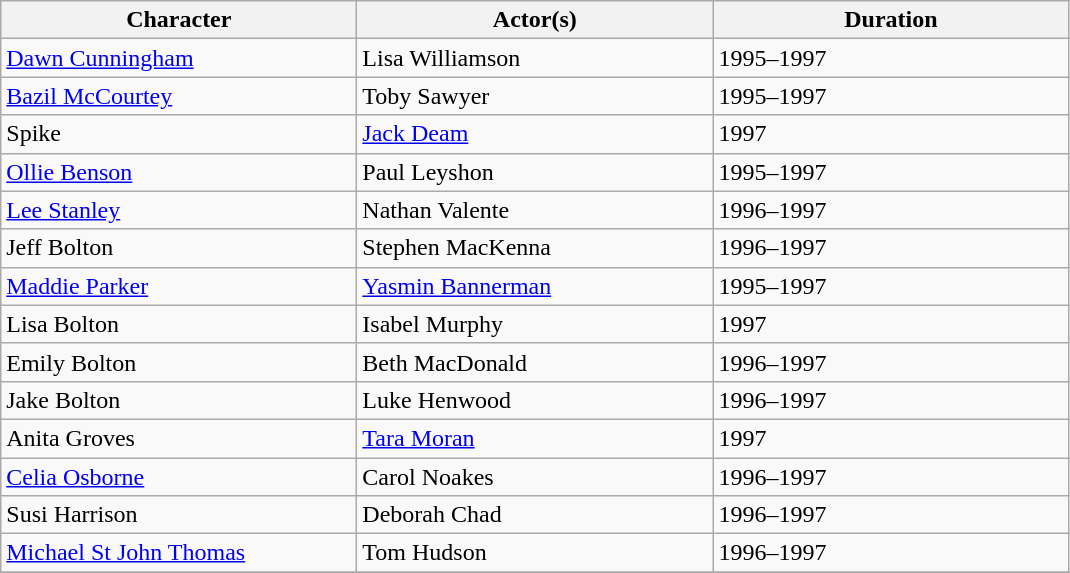<table class="wikitable sortable sticky-header">
<tr>
<th scope="col" style="width:230px;">Character</th>
<th scope="col" style="width:230px;">Actor(s)</th>
<th scope="col" style="width:230px;">Duration</th>
</tr>
<tr>
<td><a href='#'>Dawn Cunningham</a></td>
<td>Lisa Williamson</td>
<td>1995–1997</td>
</tr>
<tr>
<td><a href='#'>Bazil McCourtey</a></td>
<td>Toby Sawyer</td>
<td>1995–1997</td>
</tr>
<tr>
<td>Spike</td>
<td><a href='#'>Jack Deam</a></td>
<td>1997</td>
</tr>
<tr>
<td><a href='#'>Ollie Benson</a></td>
<td>Paul Leyshon</td>
<td>1995–1997</td>
</tr>
<tr>
<td><a href='#'>Lee Stanley</a></td>
<td>Nathan Valente</td>
<td>1996–1997</td>
</tr>
<tr>
<td>Jeff Bolton</td>
<td>Stephen MacKenna</td>
<td>1996–1997</td>
</tr>
<tr>
<td><a href='#'>Maddie Parker</a></td>
<td><a href='#'>Yasmin Bannerman</a></td>
<td>1995–1997</td>
</tr>
<tr>
<td>Lisa Bolton</td>
<td>Isabel Murphy</td>
<td>1997</td>
</tr>
<tr>
<td>Emily Bolton</td>
<td>Beth MacDonald</td>
<td>1996–1997</td>
</tr>
<tr>
<td>Jake Bolton</td>
<td>Luke Henwood</td>
<td>1996–1997</td>
</tr>
<tr>
<td>Anita Groves</td>
<td><a href='#'>Tara Moran</a></td>
<td>1997</td>
</tr>
<tr>
<td><a href='#'>Celia Osborne</a></td>
<td>Carol Noakes</td>
<td>1996–1997</td>
</tr>
<tr>
<td>Susi Harrison</td>
<td>Deborah Chad</td>
<td>1996–1997</td>
</tr>
<tr>
<td><a href='#'>Michael St John Thomas</a></td>
<td>Tom Hudson</td>
<td>1996–1997</td>
</tr>
<tr>
</tr>
</table>
